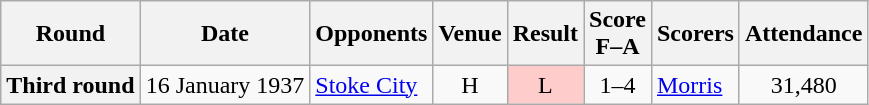<table class="wikitable plainrowheaders" style="text-align:center">
<tr>
<th scope="col">Round</th>
<th scope="col">Date</th>
<th scope="col">Opponents</th>
<th scope="col">Venue</th>
<th scope="col">Result</th>
<th scope="col">Score<br>F–A</th>
<th scope="col">Scorers</th>
<th scope="col">Attendance</th>
</tr>
<tr>
<th scope="row">Third round</th>
<td align="left">16 January 1937</td>
<td align="left"><a href='#'>Stoke City</a></td>
<td>H</td>
<td style=background:#fcc>L</td>
<td>1–4</td>
<td align="left"><a href='#'>Morris</a></td>
<td>31,480</td>
</tr>
</table>
